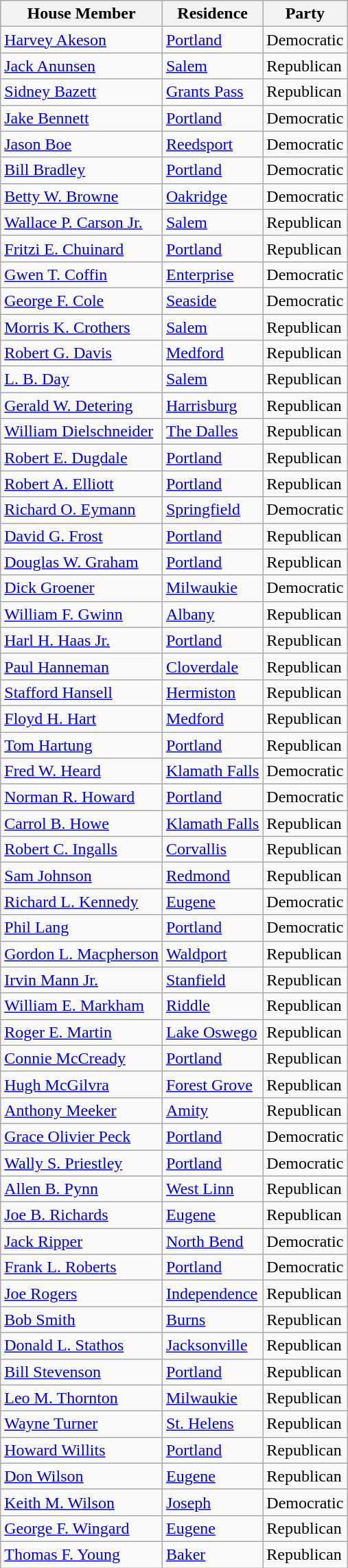<table class="wikitable">
<tr>
<th>House Member</th>
<th>Residence</th>
<th>Party</th>
</tr>
<tr>
<td><a href='#'>Harvey Akeson</a></td>
<td><a href='#'>Portland</a></td>
<td>Democratic</td>
</tr>
<tr>
<td><a href='#'>Jack Anunsen</a></td>
<td><a href='#'>Salem</a></td>
<td>Republican</td>
</tr>
<tr>
<td><a href='#'>Sidney Bazett</a></td>
<td><a href='#'>Grants Pass</a></td>
<td>Republican</td>
</tr>
<tr>
<td><a href='#'>Jake Bennett</a></td>
<td><a href='#'>Portland</a></td>
<td>Democratic</td>
</tr>
<tr>
<td><a href='#'>Jason Boe</a></td>
<td><a href='#'>Reedsport</a></td>
<td>Democratic</td>
</tr>
<tr>
<td><a href='#'>Bill Bradley</a></td>
<td><a href='#'>Portland</a></td>
<td>Democratic</td>
</tr>
<tr>
<td><a href='#'>Betty W. Browne</a></td>
<td><a href='#'>Oakridge</a></td>
<td>Democratic</td>
</tr>
<tr>
<td><a href='#'>Wallace P. Carson Jr.</a></td>
<td><a href='#'>Salem</a></td>
<td>Republican</td>
</tr>
<tr>
<td><a href='#'>Fritzi E. Chuinard</a></td>
<td><a href='#'>Portland</a></td>
<td>Republican</td>
</tr>
<tr>
<td><a href='#'>Gwen T. Coffin</a></td>
<td><a href='#'>Enterprise</a></td>
<td>Democratic</td>
</tr>
<tr>
<td><a href='#'>George F. Cole</a></td>
<td><a href='#'>Seaside</a></td>
<td>Democratic</td>
</tr>
<tr>
<td><a href='#'>Morris K. Crothers</a></td>
<td><a href='#'>Salem</a></td>
<td>Republican</td>
</tr>
<tr>
<td><a href='#'>Robert G. Davis</a></td>
<td><a href='#'>Medford</a></td>
<td>Republican</td>
</tr>
<tr>
<td><a href='#'>L. B. Day</a></td>
<td><a href='#'>Salem</a></td>
<td>Republican</td>
</tr>
<tr>
<td><a href='#'>Gerald W. Detering</a></td>
<td><a href='#'>Harrisburg</a></td>
<td>Republican</td>
</tr>
<tr>
<td><a href='#'>William Dielschneider</a></td>
<td><a href='#'>The Dalles</a></td>
<td>Republican</td>
</tr>
<tr>
<td><a href='#'>Robert E. Dugdale</a></td>
<td><a href='#'>Portland</a></td>
<td>Republican</td>
</tr>
<tr>
<td><a href='#'>Robert A. Elliott</a></td>
<td><a href='#'>Portland</a></td>
<td>Republican</td>
</tr>
<tr>
<td><a href='#'>Richard O. Eymann</a></td>
<td><a href='#'>Springfield</a></td>
<td>Democratic</td>
</tr>
<tr>
<td><a href='#'>David G. Frost</a></td>
<td><a href='#'>Portland</a></td>
<td>Republican</td>
</tr>
<tr>
<td><a href='#'>Douglas W. Graham</a></td>
<td><a href='#'>Portland</a></td>
<td>Republican</td>
</tr>
<tr>
<td><a href='#'>Dick Groener</a></td>
<td><a href='#'>Milwaukie</a></td>
<td>Democratic</td>
</tr>
<tr>
<td><a href='#'>William F. Gwinn</a></td>
<td><a href='#'>Albany</a></td>
<td>Republican</td>
</tr>
<tr>
<td><a href='#'>Harl H. Haas Jr.</a></td>
<td><a href='#'>Portland</a></td>
<td>Republican</td>
</tr>
<tr>
<td><a href='#'>Paul Hanneman</a></td>
<td><a href='#'>Cloverdale</a></td>
<td>Republican</td>
</tr>
<tr>
<td><a href='#'>Stafford Hansell</a></td>
<td><a href='#'>Hermiston</a></td>
<td>Republican</td>
</tr>
<tr>
<td><a href='#'>Floyd H. Hart</a></td>
<td><a href='#'>Medford</a></td>
<td>Republican</td>
</tr>
<tr>
<td><a href='#'>Tom Hartung</a></td>
<td><a href='#'>Portland</a></td>
<td>Republican</td>
</tr>
<tr>
<td><a href='#'>Fred W. Heard</a></td>
<td><a href='#'>Klamath Falls</a></td>
<td>Democratic</td>
</tr>
<tr>
<td><a href='#'>Norman R. Howard</a></td>
<td><a href='#'>Portland</a></td>
<td>Democratic</td>
</tr>
<tr>
<td><a href='#'>Carrol B. Howe</a></td>
<td><a href='#'>Klamath Falls</a></td>
<td>Republican</td>
</tr>
<tr>
<td><a href='#'>Robert C. Ingalls</a></td>
<td><a href='#'>Corvallis</a></td>
<td>Republican</td>
</tr>
<tr>
<td><a href='#'>Sam Johnson</a></td>
<td><a href='#'>Redmond</a></td>
<td>Republican</td>
</tr>
<tr>
<td><a href='#'>Richard L. Kennedy</a></td>
<td><a href='#'>Eugene</a></td>
<td>Democratic</td>
</tr>
<tr>
<td><a href='#'>Phil Lang</a></td>
<td><a href='#'>Portland</a></td>
<td>Democratic</td>
</tr>
<tr>
<td><a href='#'>Gordon L. Macpherson</a></td>
<td><a href='#'>Waldport</a></td>
<td>Republican</td>
</tr>
<tr>
<td><a href='#'>Irvin Mann Jr.</a></td>
<td><a href='#'>Stanfield</a></td>
<td>Republican</td>
</tr>
<tr>
<td><a href='#'>William E. Markham</a></td>
<td><a href='#'>Riddle</a></td>
<td>Republican</td>
</tr>
<tr>
<td><a href='#'>Roger E. Martin</a></td>
<td><a href='#'>Lake Oswego</a></td>
<td>Republican</td>
</tr>
<tr>
<td><a href='#'>Connie McCready</a></td>
<td><a href='#'>Portland</a></td>
<td>Republican</td>
</tr>
<tr>
<td><a href='#'>Hugh McGilvra</a></td>
<td><a href='#'>Forest Grove</a></td>
<td>Republican</td>
</tr>
<tr>
<td><a href='#'>Anthony Meeker</a></td>
<td><a href='#'>Amity</a></td>
<td>Republican</td>
</tr>
<tr>
<td><a href='#'>Grace Olivier Peck</a></td>
<td><a href='#'>Portland</a></td>
<td>Democratic</td>
</tr>
<tr>
<td><a href='#'>Wally S. Priestley</a></td>
<td><a href='#'>Portland</a></td>
<td>Democratic</td>
</tr>
<tr>
<td><a href='#'>Allen B. Pynn</a></td>
<td><a href='#'>West Linn</a></td>
<td>Republican</td>
</tr>
<tr>
<td><a href='#'>Joe B. Richards</a></td>
<td><a href='#'>Eugene</a></td>
<td>Republican</td>
</tr>
<tr>
<td><a href='#'>Jack Ripper</a></td>
<td><a href='#'>North Bend</a></td>
<td>Democratic</td>
</tr>
<tr>
<td><a href='#'>Frank L. Roberts</a></td>
<td><a href='#'>Portland</a></td>
<td>Democratic</td>
</tr>
<tr>
<td><a href='#'>Joe Rogers</a></td>
<td><a href='#'>Independence</a></td>
<td>Republican</td>
</tr>
<tr>
<td><a href='#'>Bob Smith</a></td>
<td><a href='#'>Burns</a></td>
<td>Republican</td>
</tr>
<tr>
<td><a href='#'>Donald L. Stathos</a></td>
<td><a href='#'>Jacksonville</a></td>
<td>Republican</td>
</tr>
<tr>
<td><a href='#'>Bill Stevenson</a></td>
<td><a href='#'>Portland</a></td>
<td>Republican</td>
</tr>
<tr>
<td><a href='#'>Leo M. Thornton</a></td>
<td><a href='#'>Milwaukie</a></td>
<td>Republican</td>
</tr>
<tr>
<td><a href='#'>Wayne Turner</a></td>
<td><a href='#'>St. Helens</a></td>
<td>Republican</td>
</tr>
<tr>
<td><a href='#'>Howard Willits</a></td>
<td><a href='#'>Portland</a></td>
<td>Republican</td>
</tr>
<tr>
<td><a href='#'>Don Wilson</a></td>
<td><a href='#'>Eugene</a></td>
<td>Republican</td>
</tr>
<tr>
<td><a href='#'>Keith M. Wilson</a></td>
<td><a href='#'>Joseph</a></td>
<td>Democratic</td>
</tr>
<tr>
<td><a href='#'>George F. Wingard</a></td>
<td><a href='#'>Eugene</a></td>
<td>Republican</td>
</tr>
<tr>
<td><a href='#'>Thomas F. Young</a></td>
<td><a href='#'>Baker</a></td>
<td>Republican</td>
</tr>
</table>
